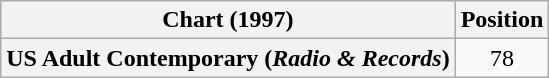<table class="wikitable plainrowheaders" style="text-align:center">
<tr>
<th scope="col">Chart (1997)</th>
<th scope="col">Position</th>
</tr>
<tr>
<th scope="row">US Adult Contemporary (<em>Radio & Records</em>)</th>
<td>78</td>
</tr>
</table>
